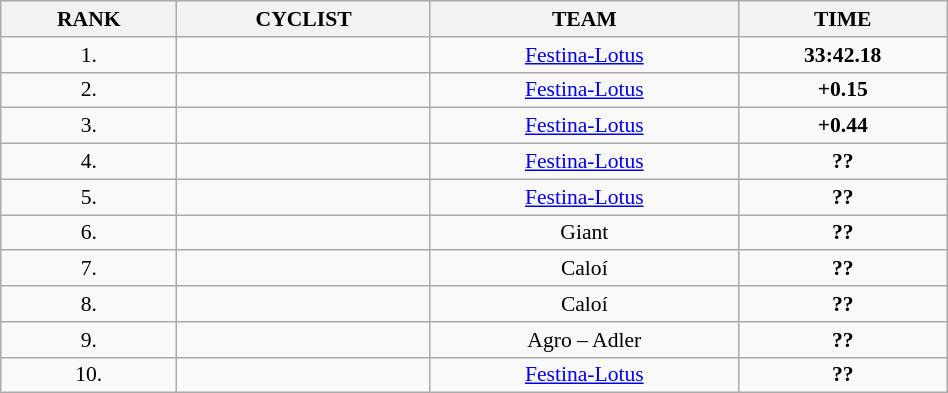<table class=wikitable style="font-size:90%" width="50%">
<tr>
<th>RANK</th>
<th>CYCLIST</th>
<th>TEAM</th>
<th>TIME</th>
</tr>
<tr>
<td align="center">1.</td>
<td></td>
<td align="center"><a href='#'>Festina-Lotus</a></td>
<td align="center"><strong>33:42.18</strong></td>
</tr>
<tr>
<td align="center">2.</td>
<td></td>
<td align="center"><a href='#'>Festina-Lotus</a></td>
<td align="center"><strong>+0.15</strong></td>
</tr>
<tr>
<td align="center">3.</td>
<td></td>
<td align="center"><a href='#'>Festina-Lotus</a></td>
<td align="center"><strong>+0.44</strong></td>
</tr>
<tr>
<td align="center">4.</td>
<td></td>
<td align="center"><a href='#'>Festina-Lotus</a></td>
<td align="center"><strong>??</strong></td>
</tr>
<tr>
<td align="center">5.</td>
<td></td>
<td align="center"><a href='#'>Festina-Lotus</a></td>
<td align="center"><strong>??</strong></td>
</tr>
<tr>
<td align="center">6.</td>
<td></td>
<td align="center">Giant</td>
<td align="center"><strong>??</strong></td>
</tr>
<tr>
<td align="center">7.</td>
<td></td>
<td align="center">Caloí</td>
<td align="center"><strong>??</strong></td>
</tr>
<tr>
<td align="center">8.</td>
<td></td>
<td align="center">Caloí</td>
<td align="center"><strong>??</strong></td>
</tr>
<tr>
<td align="center">9.</td>
<td></td>
<td align="center">Agro – Adler</td>
<td align="center"><strong>??</strong></td>
</tr>
<tr>
<td align="center">10.</td>
<td></td>
<td align="center"><a href='#'>Festina-Lotus</a></td>
<td align="center"><strong>??</strong></td>
</tr>
</table>
